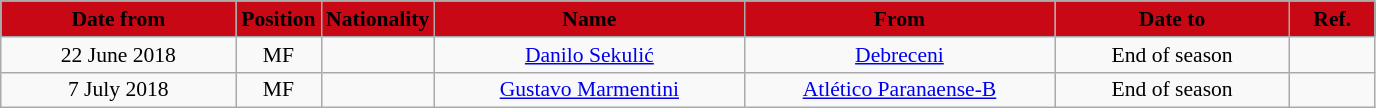<table class="wikitable"  style="text-align:center; font-size:90%; ">
<tr>
<th style="background:#C80815; color:black; width:150px;">Date from</th>
<th style="background:#C80815; color:black; width:50px;">Position</th>
<th style="background:#C80815; color:black; width:50px;">Nationality</th>
<th style="background:#C80815; color:black; width:200px;">Name</th>
<th style="background:#C80815; color:black; width:200px;">From</th>
<th style="background:#C80815; color:black; width:150px;">Date to</th>
<th style="background:#C80815; color:black; width:50px;">Ref.</th>
</tr>
<tr>
<td>22 June 2018</td>
<td>MF</td>
<td></td>
<td><a href='#'>Danilo Sekulić</a></td>
<td><a href='#'>Debreceni</a></td>
<td>End of season</td>
<td></td>
</tr>
<tr>
<td>7 July 2018</td>
<td>MF</td>
<td></td>
<td><a href='#'>Gustavo Marmentini</a></td>
<td><a href='#'>Atlético Paranaense-B</a></td>
<td>End of season</td>
<td></td>
</tr>
</table>
